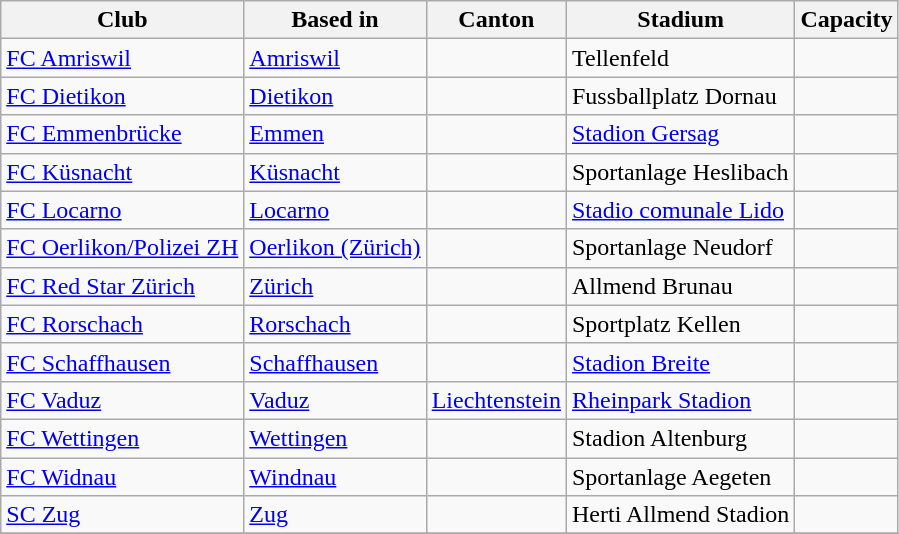<table class="wikitable">
<tr>
<th>Club</th>
<th>Based in</th>
<th>Canton</th>
<th>Stadium</th>
<th>Capacity</th>
</tr>
<tr>
<td><a href='#'>FC Amriswil</a></td>
<td><a href='#'>Amriswil</a></td>
<td></td>
<td>Tellenfeld</td>
<td></td>
</tr>
<tr>
<td><a href='#'>FC Dietikon</a></td>
<td><a href='#'>Dietikon</a></td>
<td></td>
<td>Fussballplatz Dornau</td>
<td></td>
</tr>
<tr>
<td><a href='#'>FC Emmenbrücke</a></td>
<td><a href='#'>Emmen</a></td>
<td></td>
<td><a href='#'>Stadion Gersag</a></td>
<td></td>
</tr>
<tr>
<td><a href='#'>FC Küsnacht</a></td>
<td><a href='#'>Küsnacht</a></td>
<td></td>
<td>Sportanlage Heslibach</td>
<td></td>
</tr>
<tr>
<td><a href='#'>FC Locarno</a></td>
<td><a href='#'>Locarno</a></td>
<td></td>
<td><a href='#'>Stadio comunale Lido</a></td>
<td></td>
</tr>
<tr>
<td><a href='#'>FC Oerlikon/Polizei ZH</a></td>
<td><a href='#'>Oerlikon (Zürich)</a></td>
<td></td>
<td>Sportanlage Neudorf</td>
<td></td>
</tr>
<tr>
<td><a href='#'>FC Red Star Zürich</a></td>
<td><a href='#'>Zürich</a></td>
<td></td>
<td>Allmend Brunau</td>
<td></td>
</tr>
<tr>
<td><a href='#'>FC Rorschach</a></td>
<td><a href='#'>Rorschach</a></td>
<td></td>
<td>Sportplatz Kellen</td>
<td></td>
</tr>
<tr>
<td><a href='#'>FC Schaffhausen</a></td>
<td><a href='#'>Schaffhausen</a></td>
<td></td>
<td><a href='#'>Stadion Breite</a></td>
<td></td>
</tr>
<tr>
<td><a href='#'>FC Vaduz</a></td>
<td><a href='#'>Vaduz</a></td>
<td> <a href='#'>Liechtenstein</a></td>
<td><a href='#'>Rheinpark Stadion</a></td>
<td></td>
</tr>
<tr>
<td><a href='#'>FC Wettingen</a></td>
<td><a href='#'>Wettingen</a></td>
<td></td>
<td>Stadion Altenburg</td>
<td></td>
</tr>
<tr>
<td><a href='#'>FC Widnau</a></td>
<td><a href='#'>Windnau</a></td>
<td></td>
<td>Sportanlage Aegeten</td>
<td></td>
</tr>
<tr>
<td><a href='#'>SC Zug</a></td>
<td><a href='#'>Zug</a></td>
<td></td>
<td>Herti Allmend Stadion</td>
<td></td>
</tr>
<tr>
</tr>
</table>
